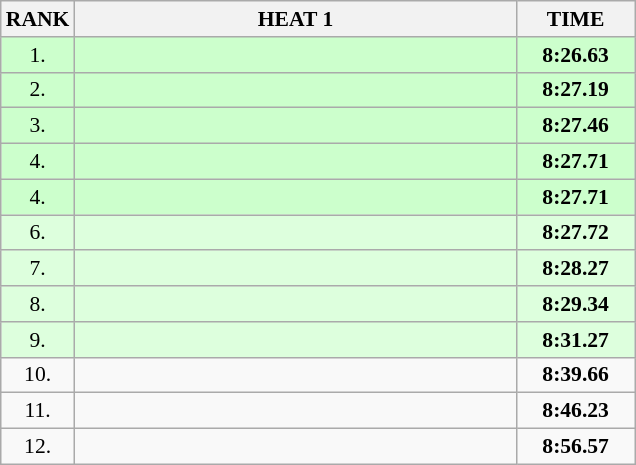<table class="wikitable" style="border-collapse: collapse; font-size: 90%;">
<tr>
<th>RANK</th>
<th style="width: 20em">HEAT 1</th>
<th style="width: 5em">TIME</th>
</tr>
<tr style="background:#ccffcc;">
<td align="center">1.</td>
<td></td>
<td align="center"><strong>8:26.63</strong></td>
</tr>
<tr style="background:#ccffcc;">
<td align="center">2.</td>
<td></td>
<td align="center"><strong>8:27.19</strong></td>
</tr>
<tr style="background:#ccffcc;">
<td align="center">3.</td>
<td></td>
<td align="center"><strong>8:27.46</strong></td>
</tr>
<tr style="background:#ccffcc;">
<td align="center">4.</td>
<td></td>
<td align="center"><strong>8:27.71</strong></td>
</tr>
<tr style="background:#ccffcc;">
<td align="center">4.</td>
<td></td>
<td align="center"><strong>8:27.71</strong></td>
</tr>
<tr style="background:#ddffdd;">
<td align="center">6.</td>
<td></td>
<td align="center"><strong>8:27.72</strong></td>
</tr>
<tr style="background:#ddffdd;">
<td align="center">7.</td>
<td></td>
<td align="center"><strong>8:28.27</strong></td>
</tr>
<tr style="background:#ddffdd;">
<td align="center">8.</td>
<td></td>
<td align="center"><strong>8:29.34</strong></td>
</tr>
<tr style="background:#ddffdd;">
<td align="center">9.</td>
<td></td>
<td align="center"><strong>8:31.27</strong></td>
</tr>
<tr>
<td align="center">10.</td>
<td></td>
<td align="center"><strong>8:39.66</strong></td>
</tr>
<tr>
<td align="center">11.</td>
<td></td>
<td align="center"><strong>8:46.23</strong></td>
</tr>
<tr>
<td align="center">12.</td>
<td></td>
<td align="center"><strong>8:56.57</strong></td>
</tr>
</table>
